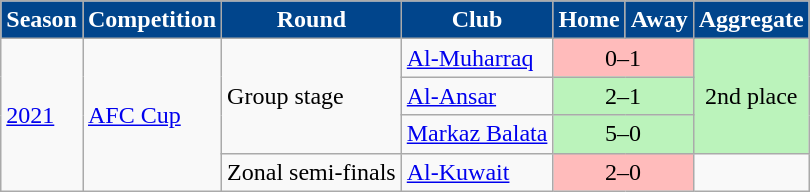<table class="wikitable">
<tr>
<th style="color:#FFFFFF; background:#01458c;">Season</th>
<th style="color:#FFFFFF; background:#01458c;">Competition</th>
<th style="color:#FFFFFF; background:#01458c;">Round</th>
<th style="color:#FFFFFF; background:#01458c;">Club</th>
<th style="color:#FFFFFF; background:#01458c;">Home</th>
<th style="color:#FFFFFF; background:#01458c;">Away</th>
<th style="color:#FFFFFF; background:#01458c;">Aggregate</th>
</tr>
<tr>
<td rowspan=4><a href='#'>2021</a></td>
<td rowspan=4><a href='#'>AFC Cup</a></td>
<td rowspan=3>Group stage</td>
<td> <a href='#'>Al-Muharraq</a></td>
<td align="center" colspan="2" style="background: #FFBBBB;">0–1</td>
<td align="center" rowspan=3 style="background: #BBF3BB;">2nd place</td>
</tr>
<tr>
<td> <a href='#'>Al-Ansar</a></td>
<td align="center" colspan="2" style="background: #BBF3BB;">2–1</td>
</tr>
<tr>
<td> <a href='#'>Markaz Balata</a></td>
<td align="center" colspan="2" style="background: #BBF3BB;">5–0</td>
</tr>
<tr>
<td>Zonal semi-finals</td>
<td> <a href='#'>Al-Kuwait</a></td>
<td align="center" colspan="2" style="background: #FFBBBB;">2–0</td>
</tr>
</table>
